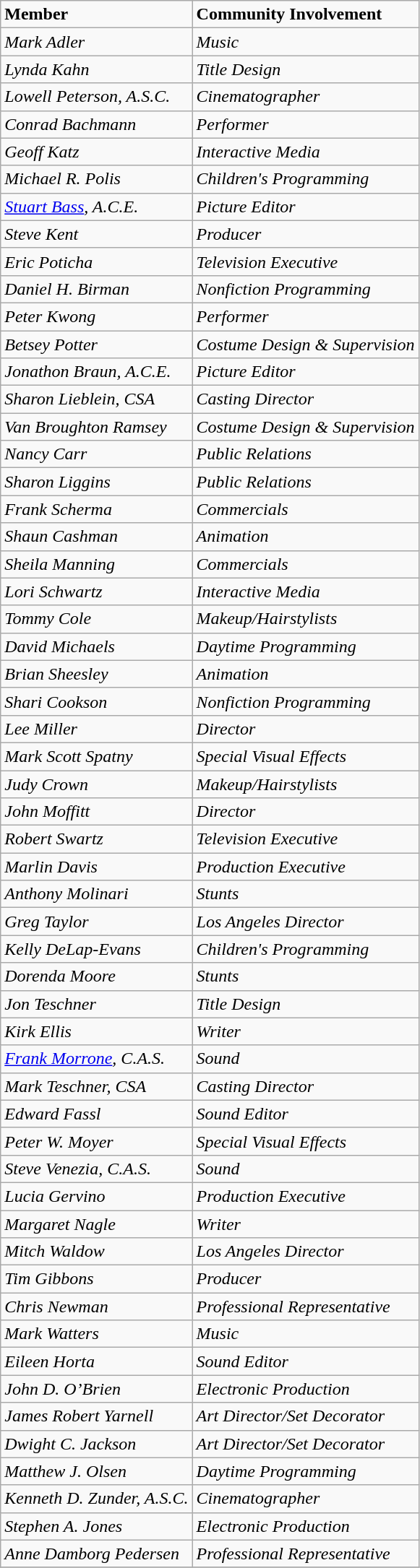<table class="wikitable">
<tr>
<td><strong>Member</strong></td>
<td><strong>Community Involvement</strong></td>
</tr>
<tr>
<td><em>Mark Adler</em></td>
<td><em>Music</em></td>
</tr>
<tr>
<td><em>Lynda Kahn</em></td>
<td><em>Title Design</em></td>
</tr>
<tr>
<td><em>Lowell Peterson, A.S.C.</em></td>
<td><em>Cinematographer</em></td>
</tr>
<tr>
<td><em>Conrad Bachmann</em></td>
<td><em>Performer</em></td>
</tr>
<tr>
<td><em>Geoff Katz</em></td>
<td><em>Interactive Media</em></td>
</tr>
<tr>
<td><em>Michael R. Polis</em></td>
<td><em>Children's Programming</em></td>
</tr>
<tr>
<td><em><a href='#'>Stuart Bass</a>, A.C.E.</em></td>
<td><em>Picture Editor</em></td>
</tr>
<tr>
<td><em>Steve Kent</em></td>
<td><em>Producer</em></td>
</tr>
<tr>
<td><em>Eric Poticha</em></td>
<td><em>Television Executive</em></td>
</tr>
<tr>
<td><em>Daniel H. Birman</em></td>
<td><em>Nonfiction Programming</em></td>
</tr>
<tr>
<td><em>Peter Kwong</em></td>
<td><em>Performer</em></td>
</tr>
<tr>
<td><em>Betsey Potter</em></td>
<td><em>Costume Design & Supervision</em></td>
</tr>
<tr>
<td><em>Jonathon Braun, A.C.E.</em></td>
<td><em>Picture Editor</em></td>
</tr>
<tr>
<td><em>Sharon Lieblein, CSA</em></td>
<td><em>Casting Director</em></td>
</tr>
<tr>
<td><em>Van Broughton Ramsey</em></td>
<td><em>Costume Design & Supervision</em></td>
</tr>
<tr>
<td><em>Nancy Carr</em></td>
<td><em>Public Relations</em></td>
</tr>
<tr>
<td><em>Sharon Liggins</em></td>
<td><em>Public Relations</em></td>
</tr>
<tr>
<td><em>Frank Scherma</em></td>
<td><em>Commercials</em></td>
</tr>
<tr>
<td><em>Shaun Cashman</em></td>
<td><em>Animation</em></td>
</tr>
<tr>
<td><em>Sheila Manning</em></td>
<td><em>Commercials</em></td>
</tr>
<tr>
<td><em>Lori Schwartz</em></td>
<td><em>Interactive Media</em></td>
</tr>
<tr>
<td><em>Tommy Cole</em></td>
<td><em>Makeup/Hairstylists</em></td>
</tr>
<tr>
<td><em>David Michaels</em></td>
<td><em>Daytime Programming</em></td>
</tr>
<tr>
<td><em>Brian Sheesley</em></td>
<td><em>Animation</em></td>
</tr>
<tr>
<td><em>Shari Cookson</em></td>
<td><em>Nonfiction Programming</em></td>
</tr>
<tr>
<td><em>Lee Miller</em></td>
<td><em>Director</em></td>
</tr>
<tr>
<td><em>Mark Scott Spatny</em></td>
<td><em>Special Visual Effects</em></td>
</tr>
<tr>
<td><em>Judy Crown</em></td>
<td><em>Makeup/Hairstylists</em></td>
</tr>
<tr>
<td><em>John Moffitt</em></td>
<td><em>Director</em></td>
</tr>
<tr>
<td><em>Robert Swartz</em></td>
<td><em>Television Executive</em></td>
</tr>
<tr>
<td><em>Marlin Davis</em></td>
<td><em>Production Executive</em></td>
</tr>
<tr>
<td><em>Anthony Molinari</em></td>
<td><em>Stunts</em></td>
</tr>
<tr>
<td><em>Greg Taylor</em></td>
<td><em>Los Angeles Director</em></td>
</tr>
<tr>
<td><em>Kelly DeLap-Evans</em></td>
<td><em>Children's Programming</em></td>
</tr>
<tr>
<td><em>Dorenda Moore</em></td>
<td><em>Stunts</em></td>
</tr>
<tr>
<td><em>Jon Teschner</em></td>
<td><em>Title Design</em></td>
</tr>
<tr>
<td><em>Kirk Ellis</em></td>
<td><em>Writer</em></td>
</tr>
<tr>
<td><em><a href='#'>Frank Morrone</a>, C.A.S.</em></td>
<td><em>Sound</em></td>
</tr>
<tr>
<td><em>Mark Teschner, CSA</em></td>
<td><em>Casting Director</em></td>
</tr>
<tr>
<td><em>Edward Fassl</em></td>
<td><em>Sound Editor</em></td>
</tr>
<tr>
<td><em>Peter W. Moyer</em></td>
<td><em>Special Visual Effects</em></td>
</tr>
<tr>
<td><em>Steve Venezia, C.A.S.</em></td>
<td><em>Sound</em></td>
</tr>
<tr>
<td><em>Lucia Gervino</em></td>
<td><em>Production Executive</em></td>
</tr>
<tr>
<td><em>Margaret Nagle</em></td>
<td><em>Writer</em></td>
</tr>
<tr>
<td><em>Mitch Waldow</em></td>
<td><em>Los Angeles Director</em></td>
</tr>
<tr>
<td><em>Tim Gibbons</em></td>
<td><em>Producer</em></td>
</tr>
<tr>
<td><em>Chris Newman</em></td>
<td><em>Professional Representative</em></td>
</tr>
<tr>
<td><em>Mark Watters</em></td>
<td><em>Music</em></td>
</tr>
<tr>
<td><em>Eileen Horta</em></td>
<td><em>Sound Editor</em></td>
</tr>
<tr>
<td><em>John D. O’Brien</em></td>
<td><em>Electronic Production</em></td>
</tr>
<tr>
<td><em>James Robert Yarnell</em></td>
<td><em>Art Director/Set Decorator</em></td>
</tr>
<tr>
<td><em>Dwight C. Jackson</em></td>
<td><em>Art Director/Set Decorator</em></td>
</tr>
<tr>
<td><em>Matthew J. Olsen</em></td>
<td><em>Daytime Programming</em></td>
</tr>
<tr>
<td><em>Kenneth D. Zunder, A.S.C.</em></td>
<td><em>Cinematographer</em></td>
</tr>
<tr>
<td><em>Stephen A. Jones</em></td>
<td><em>Electronic Production</em></td>
</tr>
<tr>
<td><em>Anne Damborg Pedersen</em></td>
<td><em>Professional Representative</em></td>
</tr>
<tr>
</tr>
</table>
